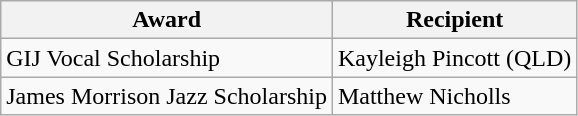<table class="wikitable">
<tr>
<th>Award</th>
<th>Recipient</th>
</tr>
<tr>
<td>GIJ Vocal Scholarship</td>
<td>Kayleigh Pincott (QLD)</td>
</tr>
<tr>
<td>James Morrison Jazz Scholarship</td>
<td>Matthew Nicholls</td>
</tr>
</table>
